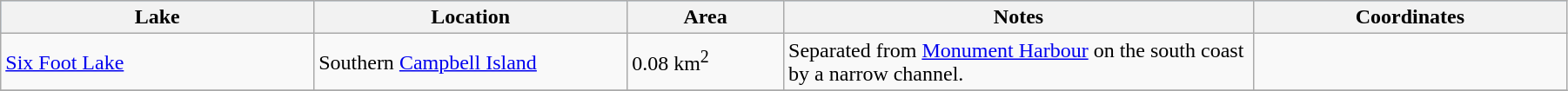<table class="wikitable sortable" width=95%>
<tr bgcolor=#99CCFF>
<th width=20%>Lake</th>
<th width=20%>Location</th>
<th width=10%;data-sort-type=number>Area</th>
<th width=30%>Notes</th>
<th width=20%>Coordinates</th>
</tr>
<tr>
<td><a href='#'>Six Foot Lake</a></td>
<td>Southern <a href='#'>Campbell Island</a></td>
<td>0.08 km<sup>2</sup></td>
<td>Separated from <a href='#'>Monument Harbour</a> on the south coast by a narrow channel.</td>
<td></td>
</tr>
<tr>
</tr>
</table>
